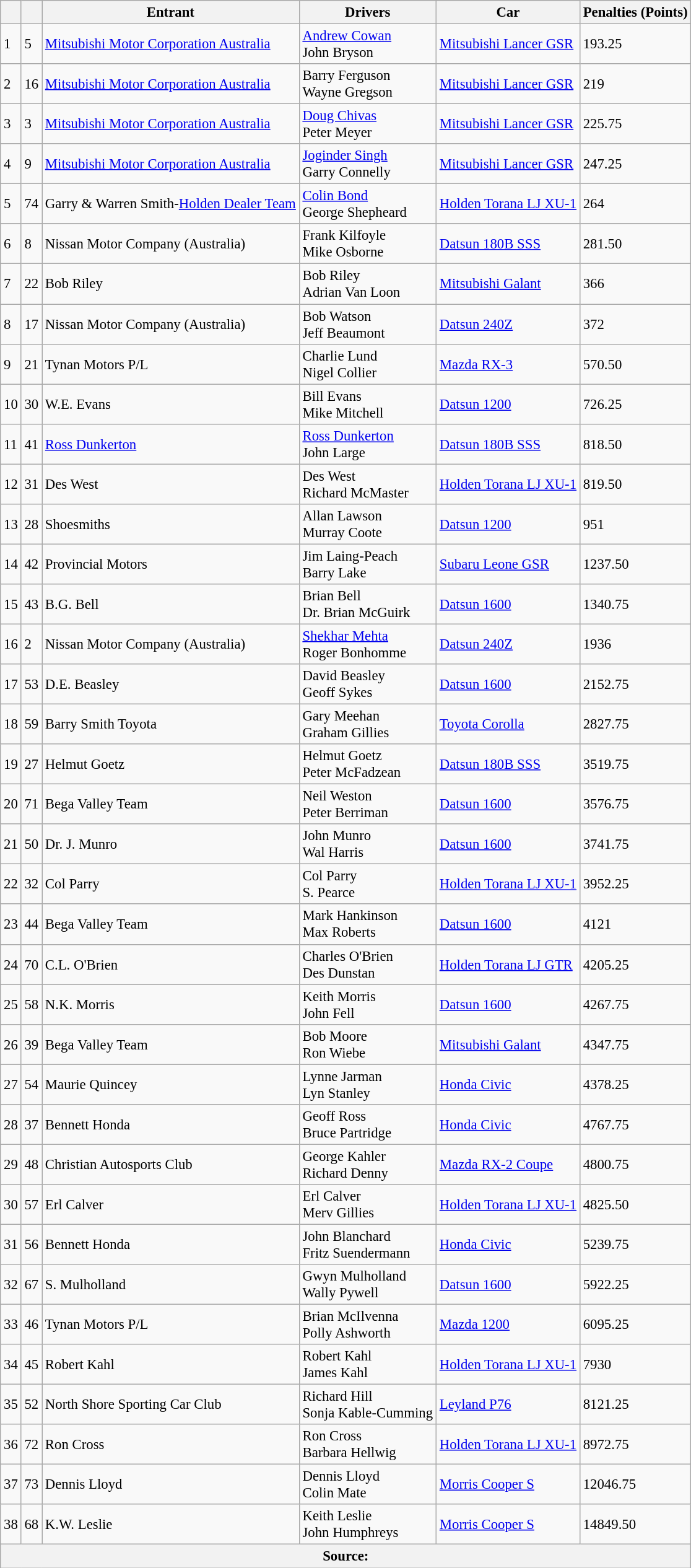<table class="wikitable" style="text-align: left; font-size: 95%;">
<tr>
<th></th>
<th></th>
<th>Entrant</th>
<th>Drivers</th>
<th>Car</th>
<th>Penalties (Points)</th>
</tr>
<tr>
<td>1</td>
<td>5</td>
<td> <a href='#'>Mitsubishi Motor Corporation Australia</a></td>
<td> <a href='#'>Andrew Cowan</a> <br>  John Bryson</td>
<td><a href='#'>Mitsubishi Lancer GSR</a></td>
<td>193.25</td>
</tr>
<tr>
<td>2</td>
<td>16</td>
<td> <a href='#'>Mitsubishi Motor Corporation Australia</a></td>
<td> Barry Ferguson <br>  Wayne Gregson</td>
<td><a href='#'>Mitsubishi Lancer GSR</a></td>
<td>219</td>
</tr>
<tr>
<td>3</td>
<td>3</td>
<td> <a href='#'>Mitsubishi Motor Corporation Australia</a></td>
<td> <a href='#'>Doug Chivas</a> <br>  Peter Meyer</td>
<td><a href='#'>Mitsubishi Lancer GSR</a></td>
<td>225.75</td>
</tr>
<tr>
<td>4</td>
<td>9</td>
<td> <a href='#'>Mitsubishi Motor Corporation Australia</a></td>
<td> <a href='#'>Joginder Singh</a> <br>  Garry Connelly</td>
<td><a href='#'>Mitsubishi Lancer GSR</a></td>
<td>247.25</td>
</tr>
<tr>
<td>5</td>
<td>74</td>
<td> Garry & Warren Smith-<a href='#'>Holden Dealer Team</a></td>
<td> <a href='#'>Colin Bond</a> <br>  George Shepheard</td>
<td><a href='#'>Holden Torana LJ XU-1</a></td>
<td>264</td>
</tr>
<tr>
<td>6</td>
<td>8</td>
<td> Nissan Motor Company (Australia)</td>
<td> Frank Kilfoyle <br>  Mike Osborne</td>
<td><a href='#'>Datsun 180B SSS</a></td>
<td>281.50</td>
</tr>
<tr>
<td>7</td>
<td>22</td>
<td> Bob Riley</td>
<td> Bob Riley <br>  Adrian Van Loon</td>
<td><a href='#'>Mitsubishi Galant</a></td>
<td>366</td>
</tr>
<tr>
<td>8</td>
<td>17</td>
<td> Nissan Motor Company (Australia)</td>
<td> Bob Watson <br>  Jeff Beaumont</td>
<td><a href='#'>Datsun 240Z</a></td>
<td>372</td>
</tr>
<tr>
<td>9</td>
<td>21</td>
<td> Tynan Motors P/L</td>
<td> Charlie Lund <br>  Nigel Collier</td>
<td><a href='#'>Mazda RX-3</a></td>
<td>570.50</td>
</tr>
<tr>
<td>10</td>
<td>30</td>
<td> W.E. Evans</td>
<td> Bill Evans <br>  Mike Mitchell</td>
<td><a href='#'>Datsun 1200</a></td>
<td>726.25</td>
</tr>
<tr>
<td>11</td>
<td>41</td>
<td> <a href='#'>Ross Dunkerton</a></td>
<td> <a href='#'>Ross Dunkerton</a> <br>  John Large</td>
<td><a href='#'>Datsun 180B SSS</a></td>
<td>818.50</td>
</tr>
<tr>
<td>12</td>
<td>31</td>
<td> Des West</td>
<td> Des West <br>  Richard McMaster</td>
<td><a href='#'>Holden Torana LJ XU-1</a></td>
<td>819.50</td>
</tr>
<tr>
<td>13</td>
<td>28</td>
<td> Shoesmiths</td>
<td> Allan Lawson <br>  Murray Coote</td>
<td><a href='#'>Datsun 1200</a></td>
<td>951</td>
</tr>
<tr>
<td>14</td>
<td>42</td>
<td> Provincial Motors</td>
<td> Jim Laing-Peach <br>  Barry Lake</td>
<td><a href='#'>Subaru Leone GSR</a></td>
<td>1237.50</td>
</tr>
<tr>
<td>15</td>
<td>43</td>
<td> B.G. Bell</td>
<td> Brian Bell <br>  Dr. Brian McGuirk</td>
<td><a href='#'>Datsun 1600</a></td>
<td>1340.75</td>
</tr>
<tr>
<td>16</td>
<td>2</td>
<td> Nissan Motor Company (Australia)</td>
<td> <a href='#'>Shekhar Mehta</a> <br>  Roger Bonhomme</td>
<td><a href='#'>Datsun 240Z</a></td>
<td>1936</td>
</tr>
<tr>
<td>17</td>
<td>53</td>
<td> D.E. Beasley</td>
<td> David Beasley <br>  Geoff Sykes</td>
<td><a href='#'>Datsun 1600</a></td>
<td>2152.75</td>
</tr>
<tr>
<td>18</td>
<td>59</td>
<td> Barry Smith Toyota</td>
<td> Gary Meehan <br>  Graham Gillies</td>
<td><a href='#'>Toyota Corolla</a></td>
<td>2827.75</td>
</tr>
<tr>
<td>19</td>
<td>27</td>
<td> Helmut Goetz</td>
<td> Helmut Goetz <br>  Peter McFadzean</td>
<td><a href='#'>Datsun 180B SSS</a></td>
<td>3519.75</td>
</tr>
<tr>
<td>20</td>
<td>71</td>
<td> Bega Valley Team</td>
<td> Neil Weston <br>  Peter Berriman</td>
<td><a href='#'>Datsun 1600</a></td>
<td>3576.75</td>
</tr>
<tr>
<td>21</td>
<td>50</td>
<td> Dr. J. Munro</td>
<td> John Munro <br>  Wal Harris</td>
<td><a href='#'>Datsun 1600</a></td>
<td>3741.75</td>
</tr>
<tr>
<td>22</td>
<td>32</td>
<td> Col Parry</td>
<td> Col Parry <br>  S. Pearce</td>
<td><a href='#'>Holden Torana LJ XU-1</a></td>
<td>3952.25</td>
</tr>
<tr>
<td>23</td>
<td>44</td>
<td> Bega Valley Team</td>
<td> Mark Hankinson <br>  Max Roberts</td>
<td><a href='#'>Datsun 1600</a></td>
<td>4121</td>
</tr>
<tr>
<td>24</td>
<td>70</td>
<td> C.L. O'Brien</td>
<td> Charles O'Brien <br>  Des Dunstan</td>
<td><a href='#'>Holden Torana LJ GTR</a></td>
<td>4205.25</td>
</tr>
<tr>
<td>25</td>
<td>58</td>
<td> N.K. Morris</td>
<td> Keith Morris <br>  John Fell</td>
<td><a href='#'>Datsun 1600</a></td>
<td>4267.75</td>
</tr>
<tr>
<td>26</td>
<td>39</td>
<td> Bega Valley Team</td>
<td> Bob Moore <br>  Ron Wiebe</td>
<td><a href='#'>Mitsubishi Galant</a></td>
<td>4347.75</td>
</tr>
<tr>
<td>27</td>
<td>54</td>
<td> Maurie Quincey</td>
<td> Lynne Jarman  <br>  Lyn Stanley</td>
<td><a href='#'>Honda Civic</a></td>
<td>4378.25</td>
</tr>
<tr>
<td>28</td>
<td>37</td>
<td> Bennett Honda</td>
<td> Geoff Ross  <br>  Bruce Partridge</td>
<td><a href='#'>Honda Civic</a></td>
<td>4767.75</td>
</tr>
<tr>
<td>29</td>
<td>48</td>
<td> Christian Autosports Club</td>
<td> George Kahler <br>  Richard Denny</td>
<td><a href='#'>Mazda RX-2 Coupe</a></td>
<td>4800.75</td>
</tr>
<tr>
<td>30</td>
<td>57</td>
<td> Erl Calver</td>
<td> Erl Calver <br>  Merv Gillies</td>
<td><a href='#'>Holden Torana LJ XU-1</a></td>
<td>4825.50</td>
</tr>
<tr>
<td>31</td>
<td>56</td>
<td> Bennett Honda</td>
<td> John Blanchard  <br>  Fritz Suendermann</td>
<td><a href='#'>Honda Civic</a></td>
<td>5239.75</td>
</tr>
<tr>
<td>32</td>
<td>67</td>
<td> S. Mulholland</td>
<td> Gwyn Mulholland <br>  Wally Pywell</td>
<td><a href='#'>Datsun 1600</a></td>
<td>5922.25</td>
</tr>
<tr>
<td>33</td>
<td>46</td>
<td> Tynan Motors P/L</td>
<td> Brian McIlvenna <br>  Polly Ashworth</td>
<td><a href='#'>Mazda 1200</a></td>
<td>6095.25</td>
</tr>
<tr>
<td>34</td>
<td>45</td>
<td> Robert Kahl</td>
<td> Robert Kahl <br>  James Kahl</td>
<td><a href='#'>Holden Torana LJ XU-1</a></td>
<td>7930</td>
</tr>
<tr>
<td>35</td>
<td>52</td>
<td> North Shore Sporting Car Club</td>
<td> Richard Hill <br>  Sonja Kable-Cumming</td>
<td><a href='#'>Leyland P76</a></td>
<td>8121.25</td>
</tr>
<tr>
<td>36</td>
<td>72</td>
<td> Ron Cross</td>
<td> Ron Cross <br>  Barbara Hellwig</td>
<td><a href='#'>Holden Torana LJ XU-1</a></td>
<td>8972.75</td>
</tr>
<tr>
<td>37</td>
<td>73</td>
<td> Dennis Lloyd</td>
<td> Dennis Lloyd <br>  Colin Mate</td>
<td><a href='#'>Morris Cooper S</a></td>
<td>12046.75</td>
</tr>
<tr>
<td>38</td>
<td>68</td>
<td> K.W. Leslie</td>
<td> Keith Leslie <br>  John Humphreys</td>
<td><a href='#'>Morris Cooper S</a></td>
<td>14849.50</td>
</tr>
<tr>
<th colspan=6>Source:</th>
</tr>
</table>
